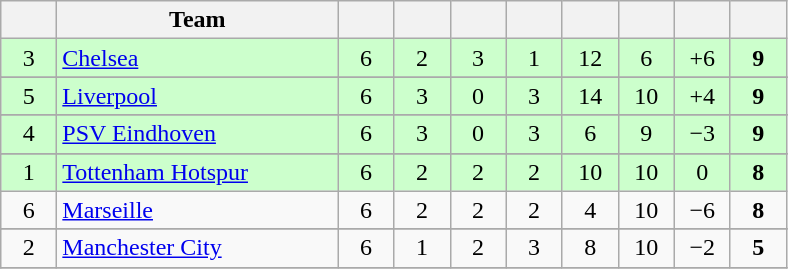<table class="wikitable" style="text-align:center">
<tr>
<th width="30"></th>
<th width="180">Team</th>
<th width="30"></th>
<th width="30"></th>
<th width="30"></th>
<th width="30"></th>
<th width="30"></th>
<th width="30"></th>
<th width="30"></th>
<th width="30"></th>
</tr>
<tr style="background:#cfc;">
<td>3</td>
<td align=left> <a href='#'>Chelsea</a></td>
<td>6</td>
<td>2</td>
<td>3</td>
<td>1</td>
<td>12</td>
<td>6</td>
<td>+6</td>
<td><strong>9</strong></td>
</tr>
<tr>
</tr>
<tr style="background:#cfc;">
<td>5</td>
<td align=left> <a href='#'>Liverpool</a></td>
<td>6</td>
<td>3</td>
<td>0</td>
<td>3</td>
<td>14</td>
<td>10</td>
<td>+4</td>
<td><strong>9</strong></td>
</tr>
<tr>
</tr>
<tr style="background:#cfc;">
<td>4</td>
<td align=left> <a href='#'>PSV Eindhoven</a></td>
<td>6</td>
<td>3</td>
<td>0</td>
<td>3</td>
<td>6</td>
<td>9</td>
<td>−3</td>
<td><strong>9</strong></td>
</tr>
<tr>
</tr>
<tr style="background:#cfc;">
<td>1</td>
<td align=left> <a href='#'>Tottenham Hotspur</a></td>
<td>6</td>
<td>2</td>
<td>2</td>
<td>2</td>
<td>10</td>
<td>10</td>
<td>0</td>
<td><strong>8</strong></td>
</tr>
<tr>
<td>6</td>
<td align=left> <a href='#'>Marseille</a></td>
<td>6</td>
<td>2</td>
<td>2</td>
<td>2</td>
<td>4</td>
<td>10</td>
<td>−6</td>
<td><strong>8</strong></td>
</tr>
<tr>
</tr>
<tr>
<td>2</td>
<td align=left> <a href='#'>Manchester City</a></td>
<td>6</td>
<td>1</td>
<td>2</td>
<td>3</td>
<td>8</td>
<td>10</td>
<td>−2</td>
<td><strong>5</strong></td>
</tr>
<tr>
</tr>
</table>
